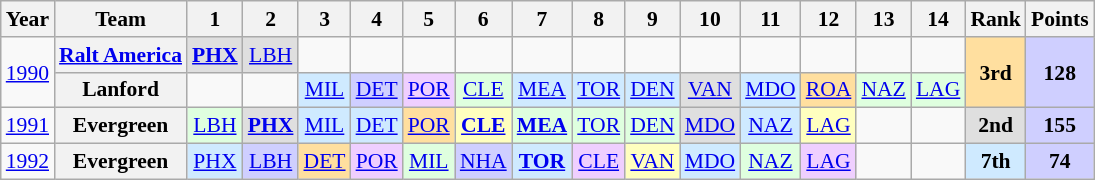<table class="wikitable" style="text-align:center; font-size:90%">
<tr>
<th>Year</th>
<th>Team</th>
<th>1</th>
<th>2</th>
<th>3</th>
<th>4</th>
<th>5</th>
<th>6</th>
<th>7</th>
<th>8</th>
<th>9</th>
<th>10</th>
<th>11</th>
<th>12</th>
<th>13</th>
<th>14</th>
<th>Rank</th>
<th>Points</th>
</tr>
<tr>
<td rowspan=2><a href='#'>1990</a></td>
<th><a href='#'>Ralt America</a></th>
<td style="background:#DFDFDF;"><strong><a href='#'>PHX</a></strong><br></td>
<td style="background:#DFDFDF;"><a href='#'>LBH</a><br></td>
<td></td>
<td></td>
<td></td>
<td></td>
<td></td>
<td></td>
<td></td>
<td></td>
<td></td>
<td></td>
<td></td>
<td></td>
<td rowspan=2 style="background:#FFDF9F;"><strong>3rd</strong></td>
<td rowspan=2 style="background:#CFCFFF;"><strong>128</strong></td>
</tr>
<tr>
<th>Lanford</th>
<td></td>
<td></td>
<td style="background:#CFEAFF;"><a href='#'>MIL</a><br></td>
<td style="background:#CFCFFF;"><a href='#'>DET</a><br></td>
<td style="background:#EFCFFF;"><a href='#'>POR</a><br></td>
<td style="background:#DFFFDF;"><a href='#'>CLE</a><br></td>
<td style="background:#CFEAFF;"><a href='#'>MEA</a><br></td>
<td style="background:#CFEAFF;"><a href='#'>TOR</a><br></td>
<td style="background:#CFEAFF;"><a href='#'>DEN</a><br></td>
<td style="background:#DFDFDF;"><a href='#'>VAN</a><br></td>
<td style="background:#CFEAFF;"><a href='#'>MDO</a><br></td>
<td style="background:#FFDF9F;"><a href='#'>ROA</a><br></td>
<td style="background:#DFFFDF;"><a href='#'>NAZ</a><br></td>
<td style="background:#DFFFDF;"><a href='#'>LAG</a><br></td>
</tr>
<tr>
<td><a href='#'>1991</a></td>
<th>Evergreen</th>
<td style="background:#DFFFDF;"><a href='#'>LBH</a><br></td>
<td style="background:#DFDFDF;"><strong><a href='#'>PHX</a></strong><br></td>
<td style="background:#CFEAFF;"><a href='#'>MIL</a><br></td>
<td style="background:#CFEAFF;"><a href='#'>DET</a><br></td>
<td style="background:#FFDF9F;"><a href='#'>POR</a><br></td>
<td style="background:#FFFFBF;"><strong><a href='#'>CLE</a></strong><br></td>
<td style="background:#DFFFDF;"><strong><a href='#'>MEA</a></strong><br></td>
<td style="background:#DFFFDF;"><a href='#'>TOR</a><br></td>
<td style="background:#DFFFDF;"><a href='#'>DEN</a><br></td>
<td style="background:#DFDFDF;"><a href='#'>MDO</a><br></td>
<td style="background:#CFEAFF;"><a href='#'>NAZ</a><br></td>
<td style="background:#FFFFBF;"><a href='#'>LAG</a><br></td>
<td></td>
<td></td>
<td style="background:#DFDFDF;"><strong>2nd</strong></td>
<td style="background:#CFCFFF;"><strong>155</strong></td>
</tr>
<tr>
<td><a href='#'>1992</a></td>
<th>Evergreen</th>
<td style="background:#CFEAFF;"><a href='#'>PHX</a><br></td>
<td style="background:#CFCFFF;"><a href='#'>LBH</a><br></td>
<td style="background:#FFDF9F;"><a href='#'>DET</a><br></td>
<td style="background:#EFCFFF;"><a href='#'>POR</a><br></td>
<td style="background:#DFFFDF;"><a href='#'>MIL</a><br></td>
<td style="background:#CFCFFF;"><a href='#'>NHA</a><br></td>
<td style="background:#CFEAFF;"><strong><a href='#'>TOR</a></strong><br></td>
<td style="background:#EFCFFF;"><a href='#'>CLE</a><br></td>
<td style="background:#FFFFBF;"><a href='#'>VAN</a><br></td>
<td style="background:#CFEAFF;"><a href='#'>MDO</a><br></td>
<td style="background:#DFFFDF;"><a href='#'>NAZ</a><br></td>
<td style="background:#EFCFFF;"><a href='#'>LAG</a><br></td>
<td></td>
<td></td>
<td style="background:#CFEAFF;"><strong>7th</strong></td>
<td style="background:#CFCFFF;"><strong>74</strong></td>
</tr>
</table>
